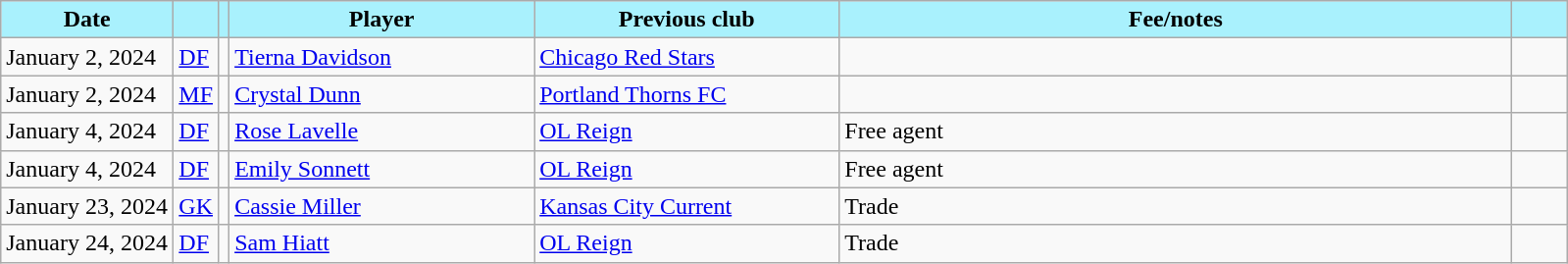<table class="wikitable sortable">
<tr>
<th scope="col" data-sort-type="date" style="background:#A9F1FD; color:#000; width:110px;">Date</th>
<th scope="col" style="background:#A9F1FD; color:#000;"></th>
<th scope="col" style="background:#A9F1FD; color:#000;"></th>
<th scope="col" style="background:#A9F1FD; color:#000; width:200px;">Player</th>
<th scope="col" style="background:#A9F1FD; color:#000; width:200px;">Previous club</th>
<th scope="col" style="background:#A9F1FD; color:#000; width:450px;">Fee/notes</th>
<th scope="col" style="background:#A9F1FD; color:#000; width:30px;"></th>
</tr>
<tr>
<td>January 2, 2024</td>
<td><a href='#'>DF</a></td>
<td></td>
<td><a href='#'>Tierna Davidson</a></td>
<td> <a href='#'>Chicago Red Stars</a></td>
<td></td>
<td></td>
</tr>
<tr>
<td>January 2, 2024</td>
<td><a href='#'>MF</a></td>
<td></td>
<td><a href='#'>Crystal Dunn</a></td>
<td> <a href='#'>Portland Thorns FC</a></td>
<td></td>
<td></td>
</tr>
<tr>
<td>January 4, 2024</td>
<td><a href='#'>DF</a></td>
<td></td>
<td><a href='#'>Rose Lavelle</a></td>
<td> <a href='#'>OL Reign</a></td>
<td>Free agent</td>
<td></td>
</tr>
<tr>
<td>January 4, 2024</td>
<td><a href='#'>DF</a></td>
<td></td>
<td><a href='#'>Emily Sonnett</a></td>
<td> <a href='#'>OL Reign</a></td>
<td>Free agent</td>
<td></td>
</tr>
<tr>
<td>January 23, 2024</td>
<td><a href='#'>GK</a></td>
<td></td>
<td><a href='#'>Cassie Miller</a></td>
<td> <a href='#'>Kansas City Current</a></td>
<td>Trade</td>
<td></td>
</tr>
<tr>
<td>January 24, 2024</td>
<td><a href='#'>DF</a></td>
<td></td>
<td><a href='#'>Sam Hiatt</a></td>
<td> <a href='#'>OL Reign</a></td>
<td>Trade</td>
<td></td>
</tr>
</table>
